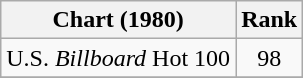<table class="wikitable">
<tr>
<th>Chart (1980)</th>
<th style="text-align:center;">Rank</th>
</tr>
<tr>
<td>U.S. <em>Billboard</em> Hot 100</td>
<td style="text-align:center;">98</td>
</tr>
<tr>
</tr>
</table>
